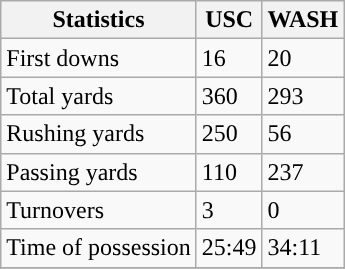<table class="wikitable" style="float: left;">
<tr>
<th>Statistics</th>
<th>USC</th>
<th>WASH</th>
</tr>
<tr>
<td>First downs</td>
<td>16</td>
<td>20</td>
</tr>
<tr>
<td>Total yards</td>
<td>360</td>
<td>293</td>
</tr>
<tr>
<td>Rushing yards</td>
<td>250</td>
<td>56</td>
</tr>
<tr>
<td>Passing yards</td>
<td>110</td>
<td>237</td>
</tr>
<tr>
<td>Turnovers</td>
<td>3</td>
<td>0</td>
</tr>
<tr>
<td>Time of possession</td>
<td>25:49</td>
<td>34:11</td>
</tr>
<tr>
</tr>
</table>
